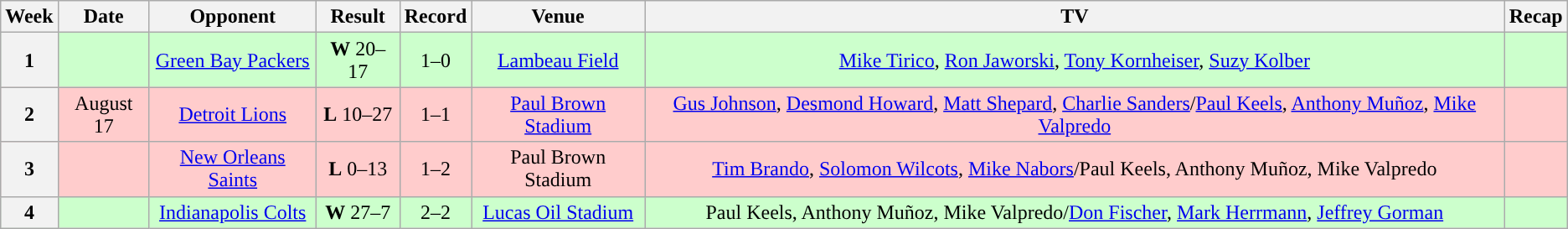<table class="wikitable" style="text-align:center">
<tr>
<th>Week</th>
<th>Date</th>
<th>Opponent</th>
<th>Result</th>
<th>Record</th>
<th>Venue</th>
<th>TV</th>
<th>Recap</th>
</tr>
<tr style="background:#cfc">
<th>1</th>
<td></td>
<td><a href='#'>Green Bay Packers</a></td>
<td><strong>W</strong> 20–17</td>
<td>1–0</td>
<td><a href='#'>Lambeau Field</a></td>
<td><a href='#'>Mike Tirico</a>, <a href='#'>Ron Jaworski</a>, <a href='#'>Tony Kornheiser</a>, <a href='#'>Suzy Kolber</a></td>
<td></td>
</tr>
<tr style="background:#fcc">
<th>2</th>
<td>August 17</td>
<td><a href='#'>Detroit Lions</a></td>
<td><strong>L</strong> 10–27</td>
<td>1–1</td>
<td><a href='#'>Paul Brown Stadium</a></td>
<td><a href='#'>Gus Johnson</a>, <a href='#'>Desmond Howard</a>, <a href='#'>Matt Shepard</a>, <a href='#'>Charlie Sanders</a>/<a href='#'>Paul Keels</a>, <a href='#'>Anthony Muñoz</a>, <a href='#'>Mike Valpredo</a></td>
<td></td>
</tr>
<tr style="background:#fcc">
<th>3</th>
<td></td>
<td><a href='#'>New Orleans Saints</a></td>
<td><strong>L</strong> 0–13</td>
<td>1–2</td>
<td>Paul Brown Stadium</td>
<td><a href='#'>Tim Brando</a>, <a href='#'>Solomon Wilcots</a>, <a href='#'>Mike Nabors</a>/Paul Keels, Anthony Muñoz, Mike Valpredo</td>
<td></td>
</tr>
<tr style="background:#cfc">
<th>4</th>
<td></td>
<td><a href='#'>Indianapolis Colts</a></td>
<td><strong>W</strong> 27–7</td>
<td>2–2</td>
<td><a href='#'>Lucas Oil Stadium</a></td>
<td>Paul Keels, Anthony Muñoz, Mike Valpredo/<a href='#'>Don Fischer</a>, <a href='#'>Mark Herrmann</a>, <a href='#'>Jeffrey Gorman</a></td>
<td></td>
</tr>
</table>
